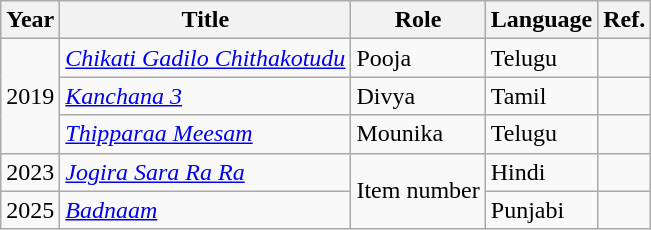<table class="wikitable">
<tr>
<th>Year</th>
<th>Title</th>
<th>Role</th>
<th>Language</th>
<th>Ref.</th>
</tr>
<tr>
<td rowspan="3">2019</td>
<td><em><a href='#'>Chikati Gadilo Chithakotudu</a></em></td>
<td>Pooja</td>
<td>Telugu</td>
<td></td>
</tr>
<tr>
<td><em><a href='#'>Kanchana 3</a></em></td>
<td>Divya</td>
<td>Tamil</td>
<td></td>
</tr>
<tr>
<td><em><a href='#'>Thipparaa Meesam</a></em></td>
<td>Mounika</td>
<td>Telugu</td>
<td></td>
</tr>
<tr>
<td>2023</td>
<td><em><a href='#'>Jogira Sara Ra Ra</a></em></td>
<td rowspan=2>Item number</td>
<td>Hindi</td>
<td></td>
</tr>
<tr>
<td>2025</td>
<td><em><a href='#'>Badnaam</a> </em></td>
<td>Punjabi</td>
<td></td>
</tr>
</table>
